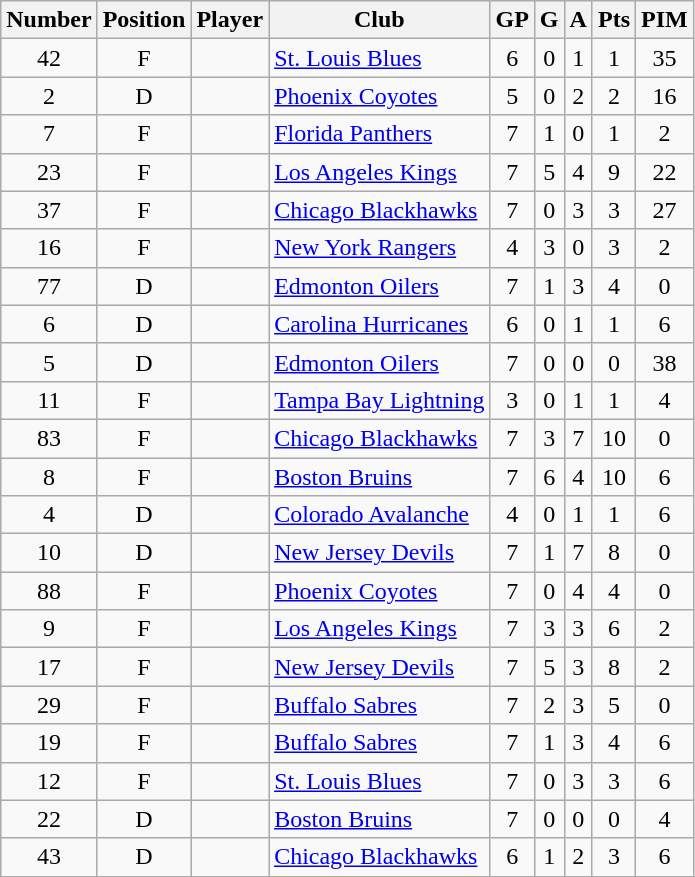<table class="wikitable sortable" style="text-align: center;">
<tr>
<th>Number</th>
<th>Position</th>
<th>Player</th>
<th>Club</th>
<th>GP</th>
<th>G</th>
<th>A</th>
<th>Pts</th>
<th>PIM</th>
</tr>
<tr>
<td>42</td>
<td>F</td>
<td align="left"></td>
<td align="left"><a href='#'>St. Louis Blues</a></td>
<td>6</td>
<td>0</td>
<td>1</td>
<td>1</td>
<td>35</td>
</tr>
<tr>
<td>2</td>
<td>D</td>
<td align="left"></td>
<td align="left"><a href='#'>Phoenix Coyotes</a></td>
<td>5</td>
<td>0</td>
<td>2</td>
<td>2</td>
<td>16</td>
</tr>
<tr>
<td>7</td>
<td>F</td>
<td align="left"></td>
<td align="left"><a href='#'>Florida Panthers</a></td>
<td>7</td>
<td>1</td>
<td>0</td>
<td>1</td>
<td>2</td>
</tr>
<tr>
<td>23</td>
<td>F</td>
<td align="left"></td>
<td align="left"><a href='#'>Los Angeles Kings</a></td>
<td>7</td>
<td>5</td>
<td>4</td>
<td>9</td>
<td>22</td>
</tr>
<tr>
<td>37</td>
<td>F</td>
<td align="left"></td>
<td align="left"><a href='#'>Chicago Blackhawks</a></td>
<td>7</td>
<td>0</td>
<td>3</td>
<td>3</td>
<td>27</td>
</tr>
<tr>
<td>16</td>
<td>F</td>
<td align="left"></td>
<td align="left"><a href='#'>New York Rangers</a></td>
<td>4</td>
<td>3</td>
<td>0</td>
<td>3</td>
<td>2</td>
</tr>
<tr>
<td>77</td>
<td>D</td>
<td align="left"></td>
<td align="left"><a href='#'>Edmonton Oilers</a></td>
<td>7</td>
<td>1</td>
<td>3</td>
<td>4</td>
<td>0</td>
</tr>
<tr>
<td>6</td>
<td>D</td>
<td align="left"></td>
<td align="left"><a href='#'>Carolina Hurricanes</a></td>
<td>6</td>
<td>0</td>
<td>1</td>
<td>1</td>
<td>6</td>
</tr>
<tr>
<td>5</td>
<td>D</td>
<td align="left"></td>
<td align="left"><a href='#'>Edmonton Oilers</a></td>
<td>7</td>
<td>0</td>
<td>0</td>
<td>0</td>
<td>38</td>
</tr>
<tr>
<td>11</td>
<td>F</td>
<td align="left"></td>
<td align="left"><a href='#'>Tampa Bay Lightning</a></td>
<td>3</td>
<td>0</td>
<td>1</td>
<td>1</td>
<td>4</td>
</tr>
<tr>
<td>83</td>
<td>F</td>
<td align="left"></td>
<td align="left"><a href='#'>Chicago Blackhawks</a></td>
<td>7</td>
<td>3</td>
<td>7</td>
<td>10</td>
<td>0</td>
</tr>
<tr>
<td>8</td>
<td>F</td>
<td align="left"></td>
<td align="left"><a href='#'>Boston Bruins</a></td>
<td>7</td>
<td>6</td>
<td>4</td>
<td>10</td>
<td>6</td>
</tr>
<tr>
<td>4</td>
<td>D</td>
<td align="left"></td>
<td align="left"><a href='#'>Colorado Avalanche</a></td>
<td>4</td>
<td>0</td>
<td>1</td>
<td>1</td>
<td>6</td>
</tr>
<tr>
<td>10</td>
<td>D</td>
<td align="left"></td>
<td align="left"><a href='#'>New Jersey Devils</a></td>
<td>7</td>
<td>1</td>
<td>7</td>
<td>8</td>
<td>0</td>
</tr>
<tr>
<td>88</td>
<td>F</td>
<td align="left"></td>
<td align="left"><a href='#'>Phoenix Coyotes</a></td>
<td>7</td>
<td>0</td>
<td>4</td>
<td>4</td>
<td>0</td>
</tr>
<tr>
<td>9</td>
<td>F</td>
<td align="left"></td>
<td align="left"><a href='#'>Los Angeles Kings</a></td>
<td>7</td>
<td>3</td>
<td>3</td>
<td>6</td>
<td>2</td>
</tr>
<tr>
<td>17</td>
<td>F</td>
<td align="left"></td>
<td align="left"><a href='#'>New Jersey Devils</a></td>
<td>7</td>
<td>5</td>
<td>3</td>
<td>8</td>
<td>2</td>
</tr>
<tr>
<td>29</td>
<td>F</td>
<td align="left"></td>
<td align="left"><a href='#'>Buffalo Sabres</a></td>
<td>7</td>
<td>2</td>
<td>3</td>
<td>5</td>
<td>0</td>
</tr>
<tr>
<td>19</td>
<td>F</td>
<td align="left"></td>
<td align="left"><a href='#'>Buffalo Sabres</a></td>
<td>7</td>
<td>1</td>
<td>3</td>
<td>4</td>
<td>6</td>
</tr>
<tr>
<td>12</td>
<td>F</td>
<td align="left"></td>
<td align="left"><a href='#'>St. Louis Blues</a></td>
<td>7</td>
<td>0</td>
<td>3</td>
<td>3</td>
<td>6</td>
</tr>
<tr>
<td>22</td>
<td>D</td>
<td align="left"></td>
<td align="left"><a href='#'>Boston Bruins</a></td>
<td>7</td>
<td>0</td>
<td>0</td>
<td>0</td>
<td>4</td>
</tr>
<tr>
<td>43</td>
<td>D</td>
<td align="left"></td>
<td align="left"><a href='#'>Chicago Blackhawks</a></td>
<td>6</td>
<td>1</td>
<td>2</td>
<td>3</td>
<td>6</td>
</tr>
</table>
